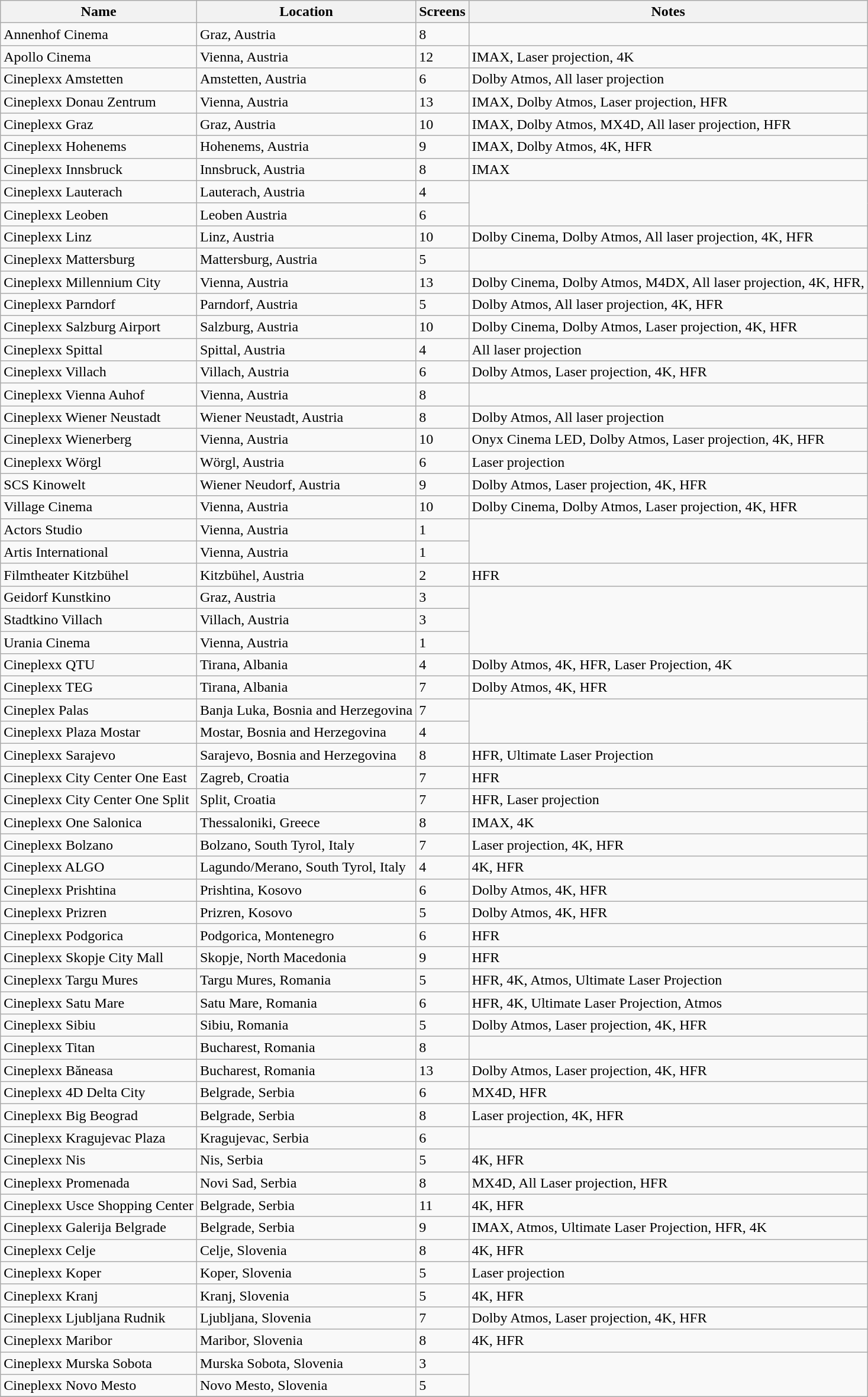<table class="wikitable sortable" border="1">
<tr>
<th>Name</th>
<th>Location</th>
<th>Screens</th>
<th class="unsortable">Notes</th>
</tr>
<tr>
<td>Annenhof Cinema</td>
<td>Graz, Austria</td>
<td>8</td>
</tr>
<tr>
<td>Apollo Cinema</td>
<td>Vienna, Austria</td>
<td>12</td>
<td>IMAX, Laser projection, 4K</td>
</tr>
<tr>
<td>Cineplexx Amstetten</td>
<td>Amstetten, Austria</td>
<td>6</td>
<td>Dolby Atmos, All laser projection</td>
</tr>
<tr>
<td>Cineplexx Donau Zentrum</td>
<td>Vienna, Austria</td>
<td>13</td>
<td>IMAX, Dolby Atmos, Laser projection, HFR</td>
</tr>
<tr>
<td>Cineplexx Graz</td>
<td>Graz, Austria</td>
<td>10</td>
<td>IMAX, Dolby Atmos, MX4D, All laser projection, HFR</td>
</tr>
<tr>
<td>Cineplexx Hohenems</td>
<td>Hohenems, Austria</td>
<td>9</td>
<td>IMAX, Dolby Atmos, 4K, HFR</td>
</tr>
<tr>
<td>Cineplexx Innsbruck</td>
<td>Innsbruck, Austria</td>
<td>8</td>
<td>IMAX</td>
</tr>
<tr>
<td>Cineplexx Lauterach</td>
<td>Lauterach, Austria</td>
<td>4</td>
</tr>
<tr>
<td>Cineplexx Leoben</td>
<td>Leoben Austria</td>
<td>6</td>
</tr>
<tr>
<td>Cineplexx Linz</td>
<td>Linz, Austria</td>
<td>10</td>
<td>Dolby Cinema, Dolby Atmos, All laser projection, 4K, HFR</td>
</tr>
<tr>
<td>Cineplexx Mattersburg</td>
<td>Mattersburg, Austria</td>
<td>5</td>
</tr>
<tr>
<td>Cineplexx Millennium City</td>
<td>Vienna, Austria</td>
<td>13</td>
<td>Dolby Cinema, Dolby Atmos, M4DX, All laser projection, 4K, HFR,</td>
</tr>
<tr>
<td>Cineplexx Parndorf</td>
<td>Parndorf, Austria</td>
<td>5</td>
<td>Dolby Atmos, All laser projection, 4K, HFR</td>
</tr>
<tr>
<td>Cineplexx Salzburg Airport</td>
<td>Salzburg, Austria</td>
<td>10</td>
<td>Dolby Cinema, Dolby Atmos, Laser projection, 4K, HFR</td>
</tr>
<tr>
<td>Cineplexx Spittal</td>
<td>Spittal, Austria</td>
<td>4</td>
<td>All laser projection</td>
</tr>
<tr>
<td>Cineplexx Villach</td>
<td>Villach, Austria</td>
<td>6</td>
<td>Dolby Atmos, Laser projection, 4K, HFR</td>
</tr>
<tr>
<td>Cineplexx Vienna Auhof</td>
<td>Vienna, Austria</td>
<td>8</td>
</tr>
<tr>
<td>Cineplexx Wiener Neustadt</td>
<td>Wiener Neustadt, Austria</td>
<td>8</td>
<td>Dolby Atmos, All laser projection</td>
</tr>
<tr>
<td>Cineplexx Wienerberg</td>
<td>Vienna, Austria</td>
<td>10</td>
<td>Onyx Cinema LED, Dolby Atmos, Laser projection, 4K, HFR</td>
</tr>
<tr>
<td>Cineplexx Wörgl</td>
<td>Wörgl, Austria</td>
<td>6</td>
<td>Laser projection</td>
</tr>
<tr>
<td>SCS Kinowelt</td>
<td>Wiener Neudorf, Austria</td>
<td>9</td>
<td>Dolby Atmos, Laser projection, 4K, HFR</td>
</tr>
<tr>
<td>Village Cinema</td>
<td>Vienna, Austria</td>
<td>10</td>
<td>Dolby Cinema, Dolby Atmos, Laser projection, 4K, HFR</td>
</tr>
<tr>
<td>Actors Studio</td>
<td>Vienna, Austria</td>
<td>1</td>
</tr>
<tr>
<td>Artis International</td>
<td>Vienna, Austria</td>
<td>1</td>
</tr>
<tr>
<td>Filmtheater Kitzbühel</td>
<td>Kitzbühel, Austria</td>
<td>2</td>
<td>HFR</td>
</tr>
<tr>
<td>Geidorf Kunstkino</td>
<td>Graz, Austria</td>
<td>3</td>
</tr>
<tr>
<td>Stadtkino Villach</td>
<td>Villach, Austria</td>
<td>3</td>
</tr>
<tr>
<td>Urania Cinema</td>
<td>Vienna, Austria</td>
<td>1</td>
</tr>
<tr>
<td>Cineplexx QTU</td>
<td>Tirana, Albania</td>
<td>4</td>
<td>Dolby Atmos, 4K, HFR, Laser Projection, 4K</td>
</tr>
<tr>
<td>Cineplexx TEG</td>
<td>Tirana, Albania</td>
<td>7</td>
<td>Dolby Atmos, 4K, HFR</td>
</tr>
<tr>
<td>Cineplex Palas</td>
<td>Banja Luka, Bosnia and Herzegovina</td>
<td>7</td>
</tr>
<tr>
<td>Cineplexx Plaza Mostar</td>
<td>Mostar, Bosnia and Herzegovina</td>
<td>4</td>
</tr>
<tr>
<td>Cineplexx Sarajevo</td>
<td>Sarajevo, Bosnia and Herzegovina</td>
<td>8</td>
<td>HFR, Ultimate Laser Projection</td>
</tr>
<tr>
<td>Cineplexx City Center One East</td>
<td>Zagreb, Croatia</td>
<td>7</td>
<td>HFR</td>
</tr>
<tr>
<td>Cineplexx City Center One Split</td>
<td>Split, Croatia</td>
<td>7</td>
<td>HFR, Laser projection</td>
</tr>
<tr>
<td>Cineplexx One Salonica</td>
<td>Thessaloniki, Greece</td>
<td>8</td>
<td>IMAX, 4K</td>
</tr>
<tr>
<td>Cineplexx Bolzano</td>
<td>Bolzano, South Tyrol, Italy</td>
<td>7</td>
<td>Laser projection, 4K, HFR</td>
</tr>
<tr>
<td>Cineplexx ALGO</td>
<td>Lagundo/Merano, South Tyrol, Italy</td>
<td>4</td>
<td>4K, HFR</td>
</tr>
<tr>
<td>Cineplexx Prishtina</td>
<td>Prishtina, Kosovo</td>
<td>6</td>
<td>Dolby Atmos, 4K, HFR</td>
</tr>
<tr>
<td>Cineplexx Prizren</td>
<td>Prizren, Kosovo</td>
<td>5</td>
<td>Dolby Atmos, 4K, HFR</td>
</tr>
<tr>
<td>Cineplexx Podgorica</td>
<td>Podgorica, Montenegro</td>
<td>6</td>
<td>HFR</td>
</tr>
<tr>
<td>Cineplexx Skopje City Mall</td>
<td>Skopje, North Macedonia</td>
<td>9</td>
<td>HFR</td>
</tr>
<tr>
<td>Cineplexx Targu Mures</td>
<td>Targu Mures, Romania</td>
<td>5</td>
<td>HFR, 4K, Atmos, Ultimate Laser Projection</td>
</tr>
<tr>
<td>Cineplexx Satu Mare</td>
<td>Satu Mare, Romania</td>
<td>6</td>
<td>HFR, 4K, Ultimate Laser Projection, Atmos</td>
</tr>
<tr>
<td>Cineplexx Sibiu</td>
<td>Sibiu, Romania</td>
<td>5</td>
<td>Dolby Atmos, Laser projection, 4K, HFR</td>
</tr>
<tr>
<td>Cineplexx Titan</td>
<td>Bucharest, Romania</td>
<td>8</td>
</tr>
<tr>
<td>Cineplexx Băneasa</td>
<td>Bucharest, Romania</td>
<td>13</td>
<td>Dolby Atmos, Laser projection, 4K, HFR</td>
</tr>
<tr>
<td>Cineplexx 4D Delta City</td>
<td>Belgrade, Serbia</td>
<td>6</td>
<td>MX4D, HFR</td>
</tr>
<tr>
<td>Cineplexx Big Beograd</td>
<td>Belgrade, Serbia</td>
<td>8</td>
<td>Laser projection, 4K, HFR</td>
</tr>
<tr>
<td>Cineplexx Kragujevac Plaza</td>
<td>Kragujevac, Serbia</td>
<td>6</td>
</tr>
<tr>
<td>Cineplexx Nis</td>
<td>Nis, Serbia</td>
<td>5</td>
<td>4K, HFR</td>
</tr>
<tr>
<td>Cineplexx Promenada</td>
<td>Novi Sad, Serbia</td>
<td>8</td>
<td>MX4D, All Laser projection, HFR</td>
</tr>
<tr>
<td>Cineplexx Usce Shopping Center</td>
<td>Belgrade, Serbia</td>
<td>11</td>
<td>4K, HFR</td>
</tr>
<tr>
<td>Cineplexx Galerija Belgrade</td>
<td>Belgrade, Serbia</td>
<td>9</td>
<td>IMAX, Atmos, Ultimate Laser Projection, HFR, 4K</td>
</tr>
<tr>
<td>Cineplexx Celje</td>
<td>Celje, Slovenia</td>
<td>8</td>
<td>4K, HFR</td>
</tr>
<tr>
<td>Cineplexx Koper</td>
<td>Koper, Slovenia</td>
<td>5</td>
<td>Laser projection</td>
</tr>
<tr>
<td>Cineplexx Kranj</td>
<td>Kranj, Slovenia</td>
<td>5</td>
<td>4K, HFR</td>
</tr>
<tr>
<td>Cineplexx Ljubljana Rudnik</td>
<td>Ljubljana, Slovenia</td>
<td>7</td>
<td>Dolby Atmos, Laser projection, 4K, HFR</td>
</tr>
<tr>
<td>Cineplexx Maribor</td>
<td>Maribor, Slovenia</td>
<td>8</td>
<td>4K, HFR</td>
</tr>
<tr>
<td>Cineplexx Murska Sobota</td>
<td>Murska Sobota, Slovenia</td>
<td>3</td>
</tr>
<tr>
<td>Cineplexx Novo Mesto</td>
<td>Novo Mesto, Slovenia</td>
<td>5</td>
</tr>
<tr>
</tr>
</table>
